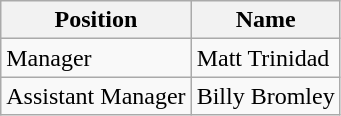<table class="wikitable">
<tr>
<th>Position</th>
<th>Name</th>
</tr>
<tr>
<td>Manager</td>
<td>Matt Trinidad</td>
</tr>
<tr>
<td>Assistant Manager</td>
<td>Billy Bromley</td>
</tr>
</table>
